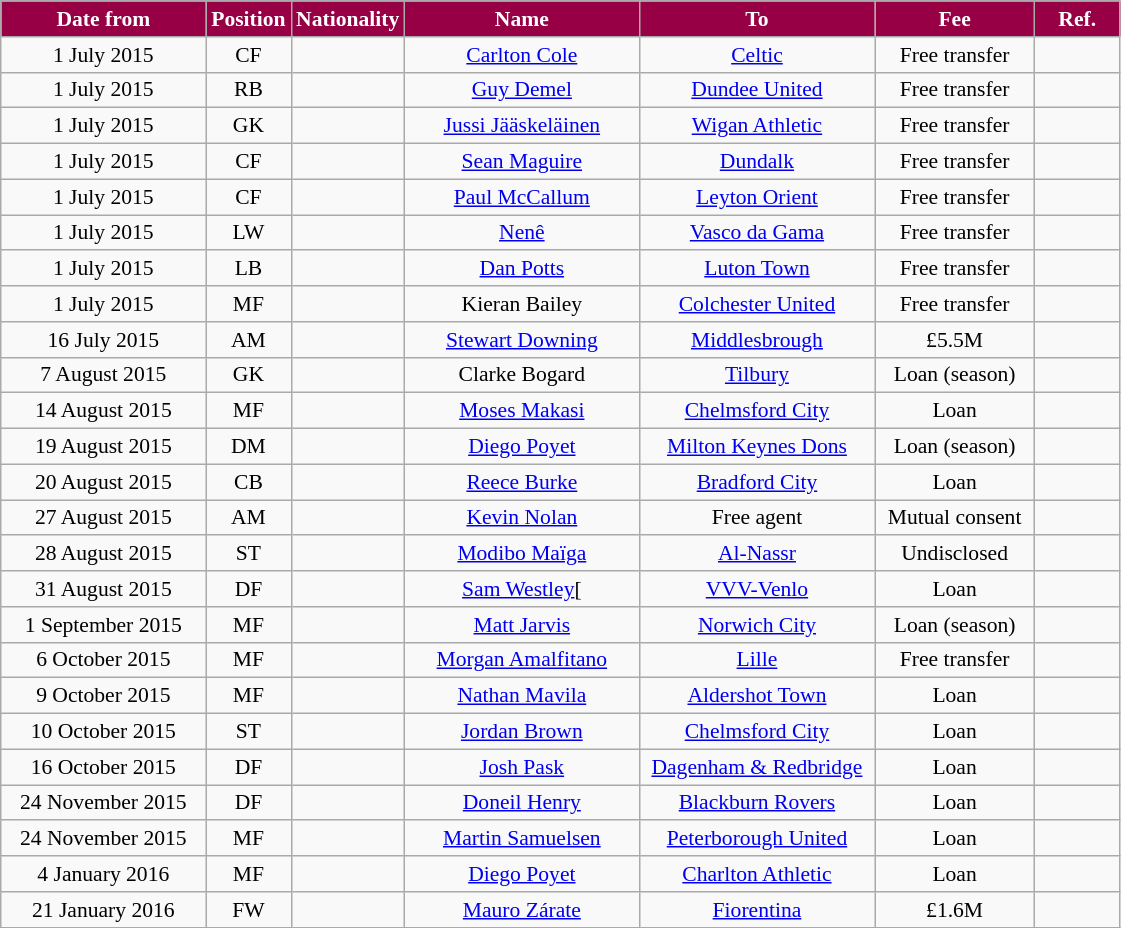<table class="wikitable" style="text-align:center; font-size:90%; ">
<tr>
<th style="background:#970045; color:#fff; width:130px;">Date from</th>
<th style="background:#970045; color:#fff; width:50px;">Position</th>
<th style="background:#970045; color:#fff; width:50px;">Nationality</th>
<th style="background:#970045; color:#fff; width:150px;">Name</th>
<th style="background:#970045; color:#fff; width:150px;">To</th>
<th style="background:#970045; color:#fff; width:100px;">Fee</th>
<th style="background:#970045; color:#fff; width:50px;">Ref.</th>
</tr>
<tr>
<td>1 July 2015</td>
<td>CF</td>
<td></td>
<td><a href='#'>Carlton Cole</a></td>
<td><a href='#'>Celtic</a> </td>
<td>Free transfer</td>
<td></td>
</tr>
<tr>
<td>1 July 2015</td>
<td>RB</td>
<td></td>
<td><a href='#'>Guy Demel</a></td>
<td><a href='#'>Dundee United</a> </td>
<td>Free transfer</td>
<td></td>
</tr>
<tr>
<td>1 July 2015</td>
<td>GK</td>
<td></td>
<td><a href='#'>Jussi Jääskeläinen</a></td>
<td><a href='#'>Wigan Athletic</a> </td>
<td>Free transfer</td>
<td></td>
</tr>
<tr>
<td>1 July 2015</td>
<td>CF</td>
<td></td>
<td><a href='#'>Sean Maguire</a></td>
<td><a href='#'>Dundalk</a> </td>
<td>Free transfer</td>
<td></td>
</tr>
<tr>
<td>1 July 2015</td>
<td>CF</td>
<td></td>
<td><a href='#'>Paul McCallum</a></td>
<td><a href='#'>Leyton Orient</a> </td>
<td>Free transfer</td>
<td></td>
</tr>
<tr>
<td>1 July 2015</td>
<td>LW</td>
<td></td>
<td><a href='#'>Nenê</a></td>
<td><a href='#'>Vasco da Gama</a> </td>
<td>Free transfer</td>
<td></td>
</tr>
<tr>
<td>1 July 2015</td>
<td>LB</td>
<td></td>
<td><a href='#'>Dan Potts</a></td>
<td><a href='#'>Luton Town</a> </td>
<td>Free transfer</td>
<td></td>
</tr>
<tr>
<td>1 July 2015</td>
<td>MF</td>
<td></td>
<td>Kieran Bailey</td>
<td><a href='#'>Colchester United</a></td>
<td>Free transfer</td>
<td></td>
</tr>
<tr>
<td>16 July 2015</td>
<td>AM</td>
<td></td>
<td><a href='#'>Stewart Downing</a></td>
<td><a href='#'>Middlesbrough</a></td>
<td>£5.5M</td>
<td></td>
</tr>
<tr>
<td>7 August 2015</td>
<td>GK</td>
<td></td>
<td>Clarke Bogard</td>
<td><a href='#'>Tilbury</a></td>
<td>Loan (season)</td>
<td></td>
</tr>
<tr>
<td>14 August 2015</td>
<td>MF</td>
<td></td>
<td><a href='#'>Moses Makasi</a></td>
<td><a href='#'>Chelmsford City</a></td>
<td>Loan</td>
<td></td>
</tr>
<tr>
<td>19 August 2015</td>
<td>DM</td>
<td></td>
<td><a href='#'>Diego Poyet</a></td>
<td><a href='#'>Milton Keynes Dons</a></td>
<td>Loan (season)</td>
<td></td>
</tr>
<tr>
<td>20 August 2015</td>
<td>CB</td>
<td></td>
<td><a href='#'>Reece Burke</a></td>
<td><a href='#'>Bradford City</a></td>
<td>Loan</td>
<td></td>
</tr>
<tr>
<td>27 August 2015</td>
<td>AM</td>
<td></td>
<td><a href='#'>Kevin Nolan</a></td>
<td>Free agent</td>
<td>Mutual consent</td>
<td></td>
</tr>
<tr>
<td>28 August 2015</td>
<td>ST</td>
<td></td>
<td><a href='#'>Modibo Maïga</a></td>
<td><a href='#'>Al-Nassr</a> </td>
<td>Undisclosed</td>
<td></td>
</tr>
<tr>
<td>31 August 2015</td>
<td>DF</td>
<td></td>
<td><a href='#'>Sam Westley</a>[</td>
<td><a href='#'>VVV-Venlo</a></td>
<td>Loan</td>
<td></td>
</tr>
<tr>
<td>1 September 2015</td>
<td>MF</td>
<td></td>
<td><a href='#'>Matt Jarvis</a></td>
<td><a href='#'>Norwich City</a></td>
<td>Loan (season)</td>
<td></td>
</tr>
<tr>
<td>6 October 2015</td>
<td>MF</td>
<td></td>
<td><a href='#'>Morgan Amalfitano</a></td>
<td><a href='#'>Lille</a> </td>
<td>Free transfer</td>
<td></td>
</tr>
<tr>
<td>9 October 2015</td>
<td>MF</td>
<td></td>
<td><a href='#'>Nathan Mavila</a></td>
<td><a href='#'>Aldershot Town</a></td>
<td>Loan</td>
<td></td>
</tr>
<tr>
<td>10 October 2015</td>
<td>ST</td>
<td></td>
<td><a href='#'>Jordan Brown</a></td>
<td><a href='#'>Chelmsford City</a></td>
<td>Loan</td>
<td></td>
</tr>
<tr>
<td>16 October 2015</td>
<td>DF</td>
<td></td>
<td><a href='#'>Josh Pask</a></td>
<td><a href='#'>Dagenham & Redbridge</a></td>
<td>Loan</td>
<td></td>
</tr>
<tr>
<td>24 November 2015</td>
<td>DF</td>
<td></td>
<td><a href='#'>Doneil Henry</a></td>
<td><a href='#'>Blackburn Rovers</a></td>
<td>Loan</td>
<td></td>
</tr>
<tr>
<td>24 November 2015</td>
<td>MF</td>
<td></td>
<td><a href='#'>Martin Samuelsen</a></td>
<td><a href='#'>Peterborough United</a></td>
<td>Loan</td>
<td></td>
</tr>
<tr>
<td>4 January 2016</td>
<td>MF</td>
<td></td>
<td><a href='#'>Diego Poyet</a></td>
<td><a href='#'>Charlton Athletic</a></td>
<td>Loan</td>
<td></td>
</tr>
<tr>
<td>21 January 2016</td>
<td>FW</td>
<td></td>
<td><a href='#'>Mauro Zárate</a></td>
<td><a href='#'>Fiorentina</a></td>
<td>£1.6M</td>
<td></td>
</tr>
</table>
